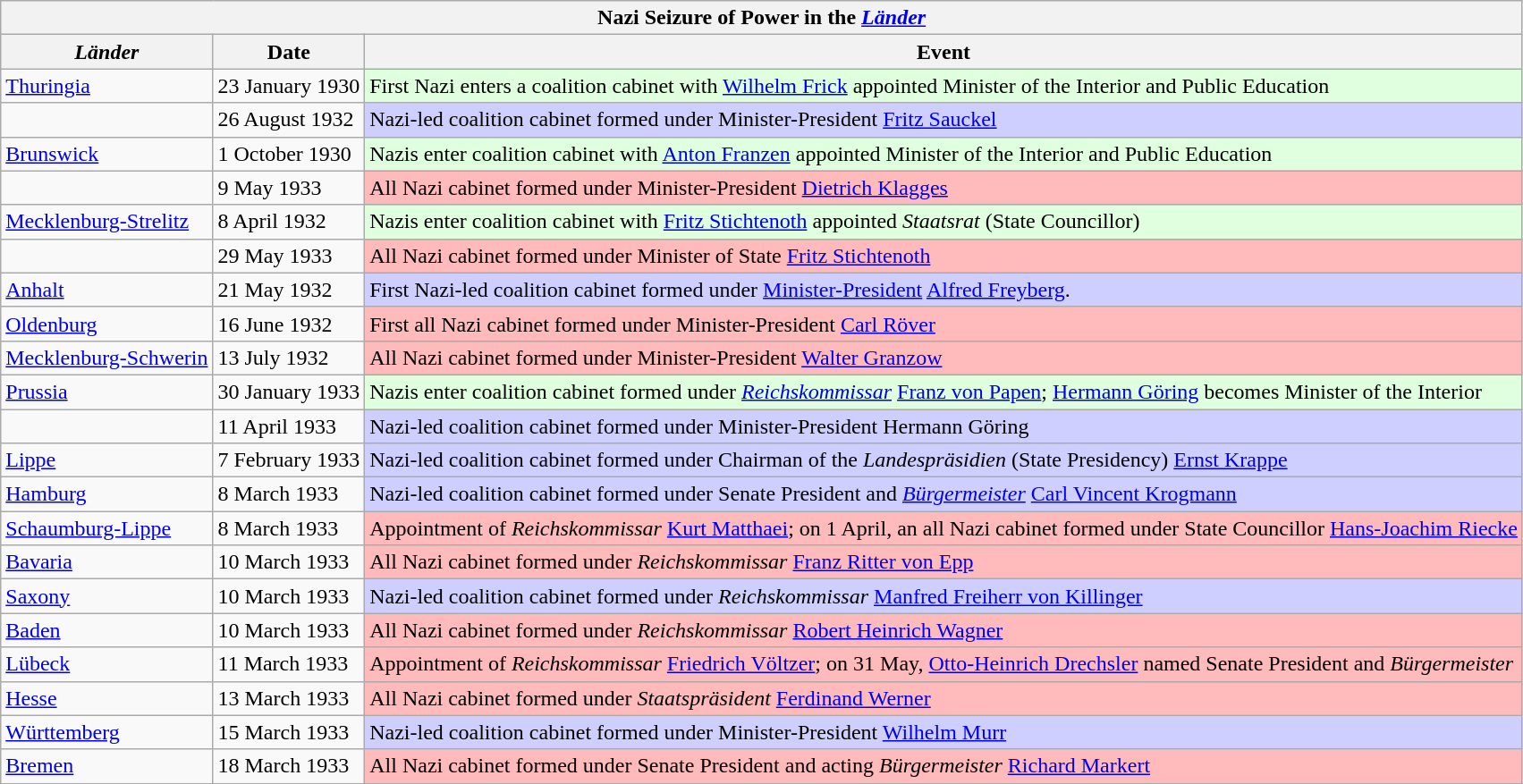<table class="wikitable float-right">
<tr>
<th colspan="3">Nazi Seizure of Power in the <em><a href='#'>Länder</a></em></th>
</tr>
<tr>
<th><em>Länder</em></th>
<th>Date</th>
<th>Event</th>
</tr>
<tr>
<td><a href='#'>Thuringia</a></td>
<td>23 January 1930</td>
<td style="background:#dfffdf">First Nazi enters a coalition cabinet with <a href='#'>Wilhelm Frick</a> appointed Minister of the Interior and Public Education</td>
</tr>
<tr>
<td></td>
<td>26 August 1932</td>
<td style="background:#cfcfff">Nazi-led coalition cabinet formed under Minister-President <a href='#'>Fritz Sauckel</a></td>
</tr>
<tr>
<td><a href='#'>Brunswick</a></td>
<td>1 October 1930</td>
<td style="background:#dfffdf">Nazis enter coalition cabinet with <a href='#'>Anton Franzen</a> appointed Minister of the Interior and Public Education</td>
</tr>
<tr>
<td></td>
<td>9 May 1933</td>
<td style="background:#ffbbbb">All Nazi cabinet formed under Minister-President <a href='#'>Dietrich Klagges</a></td>
</tr>
<tr>
<td><a href='#'>Mecklenburg-Strelitz</a></td>
<td>8 April 1932</td>
<td style="background:#dfffdf">Nazis enter coalition cabinet with <a href='#'>Fritz Stichtenoth</a> appointed <em>Staatsrat</em> (State Councillor)</td>
</tr>
<tr>
<td></td>
<td>29 May 1933</td>
<td style="background:#ffbbbb">All Nazi cabinet formed under Minister of State <a href='#'>Fritz Stichtenoth</a></td>
</tr>
<tr>
<td><a href='#'>Anhalt</a></td>
<td>21 May 1932</td>
<td style="background:#cfcfff">First Nazi-led coalition cabinet formed under <a href='#'>Minister-President</a> <a href='#'>Alfred Freyberg</a>.</td>
</tr>
<tr>
<td><a href='#'>Oldenburg</a></td>
<td>16 June 1932</td>
<td style="background:#ffbbbb">First all Nazi cabinet formed under Minister-President <a href='#'>Carl Röver</a></td>
</tr>
<tr>
<td><a href='#'>Mecklenburg-Schwerin</a></td>
<td>13 July 1932</td>
<td style="background:#ffbbbb">All Nazi cabinet formed under Minister-President <a href='#'>Walter Granzow</a></td>
</tr>
<tr>
<td><a href='#'>Prussia</a></td>
<td>30 January 1933</td>
<td style="background:#dfffdf">Nazis enter coalition cabinet formed under <em><a href='#'>Reichskommissar</a></em> <a href='#'>Franz von Papen</a>; <a href='#'>Hermann Göring</a> becomes  Minister of the Interior</td>
</tr>
<tr>
<td></td>
<td>11 April 1933</td>
<td style="background:#cfcfff">Nazi-led coalition cabinet formed under Minister-President Hermann Göring</td>
</tr>
<tr>
<td><a href='#'>Lippe</a></td>
<td>7 February 1933</td>
<td style="background:#cfcfff">Nazi-led coalition cabinet formed under Chairman of the <em>Landespräsidien</em> (State Presidency) <a href='#'>Ernst Krappe</a></td>
</tr>
<tr>
<td><a href='#'>Hamburg</a></td>
<td>8 March 1933</td>
<td style="background:#cfcfff">Nazi-led coalition cabinet formed under Senate President and <em><a href='#'>Bürgermeister</a></em> <a href='#'>Carl Vincent Krogmann</a></td>
</tr>
<tr>
<td><a href='#'>Schaumburg-Lippe</a></td>
<td>8 March 1933</td>
<td style="background:#ffbbbb">Appointment of <em>Reichskommissar</em> <a href='#'>Kurt Matthaei</a>; on 1 April, an all Nazi cabinet formed under State Councillor <a href='#'>Hans-Joachim Riecke</a></td>
</tr>
<tr>
<td><a href='#'>Bavaria</a></td>
<td>10 March 1933</td>
<td style="background:#ffbbbb">All Nazi cabinet formed under <em>Reichskommissar</em> <a href='#'>Franz Ritter von Epp</a></td>
</tr>
<tr>
<td><a href='#'>Saxony</a></td>
<td>10 March 1933</td>
<td style="background:#cfcfff">Nazi-led coalition cabinet formed under <em>Reichskommissar</em> <a href='#'>Manfred Freiherr von Killinger</a></td>
</tr>
<tr>
<td><a href='#'>Baden</a></td>
<td>10 March 1933</td>
<td style="background:#ffbbbb">All Nazi cabinet formed under <em>Reichskommissar</em> <a href='#'>Robert Heinrich Wagner</a></td>
</tr>
<tr>
<td><a href='#'>Lübeck</a></td>
<td>11 March 1933</td>
<td style="background:#ffbbbb">Appointment of <em>Reichskommissar</em> <a href='#'>Friedrich Völtzer</a>; on 31 May, <a href='#'>Otto-Heinrich Drechsler</a> named Senate President and <em>Bürgermeister</em></td>
</tr>
<tr>
<td><a href='#'>Hesse</a></td>
<td>13 March 1933</td>
<td style="background:#ffbbbb">All Nazi cabinet formed under <em>Staatspräsident</em> <a href='#'>Ferdinand Werner</a></td>
</tr>
<tr>
<td><a href='#'>Württemberg</a></td>
<td>15 March 1933</td>
<td style="background:#cfcfff">Nazi-led coalition cabinet formed under Minister-President <a href='#'>Wilhelm Murr</a></td>
</tr>
<tr>
<td><a href='#'>Bremen</a></td>
<td>18 March 1933</td>
<td style="background:#ffbbbb">All Nazi cabinet formed under Senate President and acting <em>Bürgermeister</em> <a href='#'>Richard Markert</a></td>
</tr>
<tr>
</tr>
</table>
